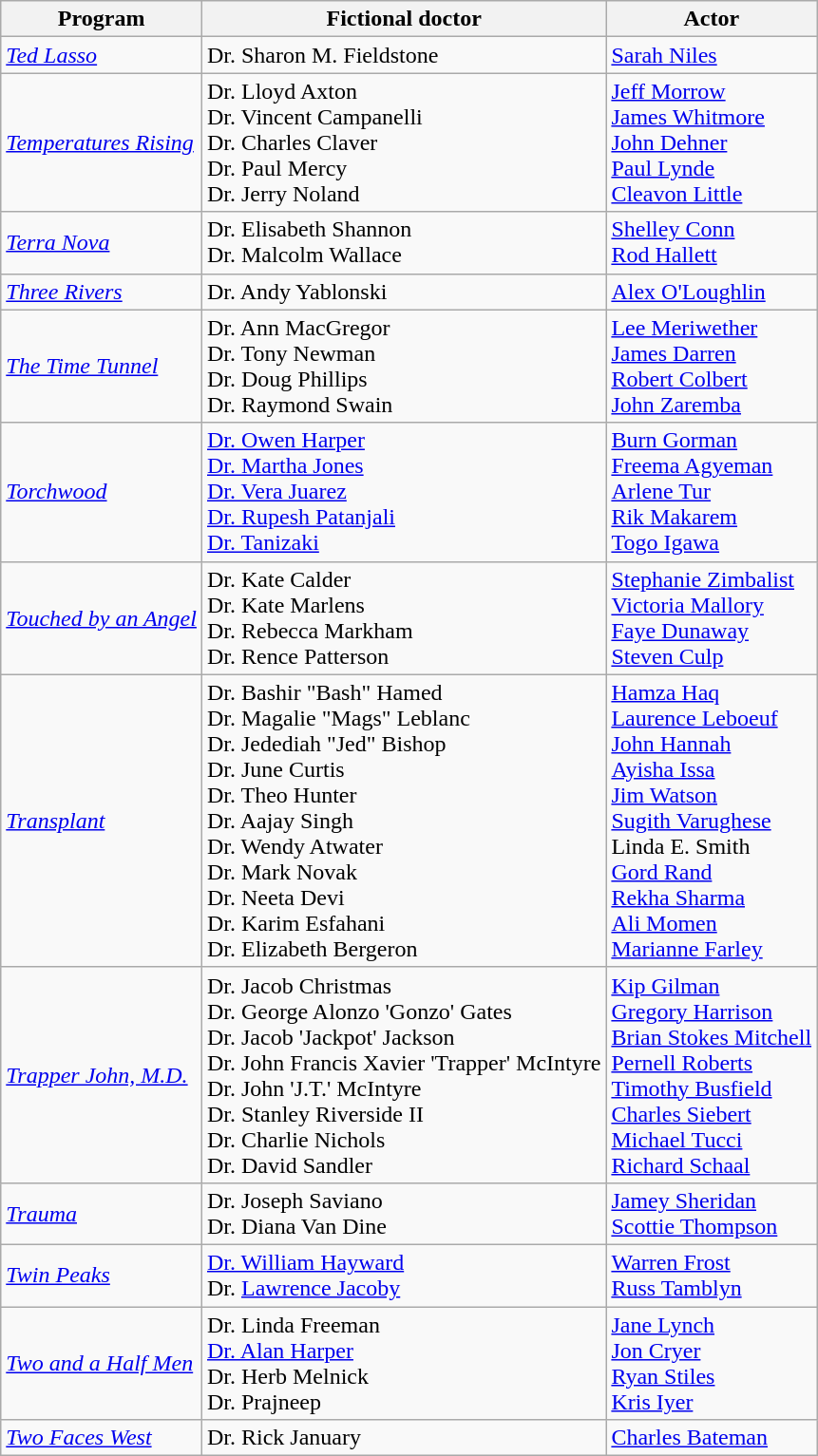<table class="wikitable">
<tr>
<th>Program</th>
<th>Fictional doctor</th>
<th>Actor</th>
</tr>
<tr>
<td><em><a href='#'>Ted Lasso</a></em></td>
<td>Dr. Sharon M. Fieldstone</td>
<td><a href='#'>Sarah Niles</a></td>
</tr>
<tr>
<td><em><a href='#'>Temperatures Rising</a></em></td>
<td>Dr. Lloyd Axton<br>Dr. Vincent Campanelli<br>Dr. Charles Claver<br>Dr. Paul Mercy<br>Dr. Jerry Noland</td>
<td><a href='#'>Jeff Morrow</a><br><a href='#'>James Whitmore</a><br><a href='#'>John Dehner</a><br><a href='#'>Paul Lynde</a><br><a href='#'>Cleavon Little</a></td>
</tr>
<tr>
<td><a href='#'><em>Terra Nova</em></a></td>
<td>Dr. Elisabeth Shannon<br>Dr. Malcolm Wallace</td>
<td><a href='#'>Shelley Conn</a><br><a href='#'>Rod Hallett</a></td>
</tr>
<tr>
<td><em><a href='#'>Three Rivers</a></em></td>
<td>Dr. Andy Yablonski</td>
<td><a href='#'>Alex O'Loughlin</a></td>
</tr>
<tr>
<td><em><a href='#'>The Time Tunnel</a></em></td>
<td>Dr. Ann MacGregor<br>Dr. Tony Newman<br>Dr. Doug Phillips<br>Dr. Raymond Swain</td>
<td><a href='#'>Lee Meriwether</a><br><a href='#'>James Darren</a><br><a href='#'>Robert Colbert</a><br><a href='#'>John Zaremba</a></td>
</tr>
<tr>
<td><em><a href='#'>Torchwood</a></em></td>
<td><a href='#'>Dr. Owen Harper</a><br><a href='#'>Dr. Martha Jones</a><br><a href='#'>Dr. Vera Juarez</a><br><a href='#'>Dr. Rupesh Patanjali</a><br><a href='#'>Dr. Tanizaki</a></td>
<td><a href='#'>Burn Gorman</a><br><a href='#'>Freema Agyeman</a><br><a href='#'>Arlene Tur</a><br><a href='#'>Rik Makarem</a><br><a href='#'>Togo Igawa</a></td>
</tr>
<tr>
<td><em><a href='#'>Touched by an Angel</a></em></td>
<td>Dr. Kate Calder<br>Dr. Kate Marlens<br>Dr. Rebecca Markham<br>Dr. Rence Patterson</td>
<td><a href='#'>Stephanie Zimbalist</a><br><a href='#'>Victoria Mallory</a><br><a href='#'>Faye Dunaway</a><br><a href='#'>Steven Culp</a></td>
</tr>
<tr>
<td><em><a href='#'>Transplant</a></em></td>
<td>Dr. Bashir "Bash" Hamed<br>Dr. Magalie "Mags" Leblanc<br>Dr. Jedediah "Jed" Bishop<br>Dr. June Curtis<br>Dr. Theo Hunter<br>Dr. Aajay Singh<br>Dr. Wendy Atwater<br>Dr. Mark Novak<br>Dr. Neeta Devi<br>Dr. Karim Esfahani<br>Dr. Elizabeth Bergeron</td>
<td><a href='#'>Hamza Haq</a><br><a href='#'>Laurence Leboeuf</a><br><a href='#'>John Hannah</a><br><a href='#'>Ayisha Issa</a><br><a href='#'>Jim Watson</a><br><a href='#'>Sugith Varughese</a><br>Linda E. Smith<br><a href='#'>Gord Rand</a><br><a href='#'>Rekha Sharma</a><br><a href='#'>Ali Momen</a><br><a href='#'>Marianne Farley</a></td>
</tr>
<tr>
<td><em><a href='#'>Trapper John, M.D.</a></em></td>
<td>Dr. Jacob Christmas<br>Dr. George Alonzo 'Gonzo' Gates<br>Dr. Jacob 'Jackpot' Jackson<br>Dr. John Francis Xavier 'Trapper' McIntyre<br>Dr. John 'J.T.' McIntyre<br>Dr. Stanley Riverside II<br>Dr. Charlie Nichols<br>Dr. David Sandler</td>
<td><a href='#'>Kip Gilman</a><br><a href='#'>Gregory Harrison</a><br><a href='#'>Brian Stokes Mitchell</a><br><a href='#'>Pernell Roberts</a><br><a href='#'>Timothy Busfield</a><br><a href='#'>Charles Siebert</a><br><a href='#'>Michael Tucci</a><br><a href='#'>Richard Schaal</a></td>
</tr>
<tr>
<td><em><a href='#'>Trauma</a></em></td>
<td>Dr. Joseph Saviano<br>Dr. Diana Van Dine</td>
<td><a href='#'>Jamey Sheridan</a><br><a href='#'>Scottie Thompson</a></td>
</tr>
<tr>
<td><em><a href='#'>Twin Peaks</a></em></td>
<td><a href='#'>Dr. William Hayward</a><br>Dr. <a href='#'>Lawrence Jacoby</a></td>
<td><a href='#'>Warren Frost</a><br><a href='#'>Russ Tamblyn</a></td>
</tr>
<tr>
<td><em><a href='#'>Two and a Half Men</a></em></td>
<td>Dr. Linda Freeman<br><a href='#'>Dr. Alan Harper</a><br>Dr. Herb Melnick<br>Dr. Prajneep</td>
<td><a href='#'>Jane Lynch</a><br><a href='#'>Jon Cryer</a><br><a href='#'>Ryan Stiles</a><br><a href='#'>Kris Iyer</a></td>
</tr>
<tr>
<td><em><a href='#'>Two Faces West</a></em></td>
<td>Dr. Rick January</td>
<td><a href='#'>Charles Bateman</a></td>
</tr>
</table>
